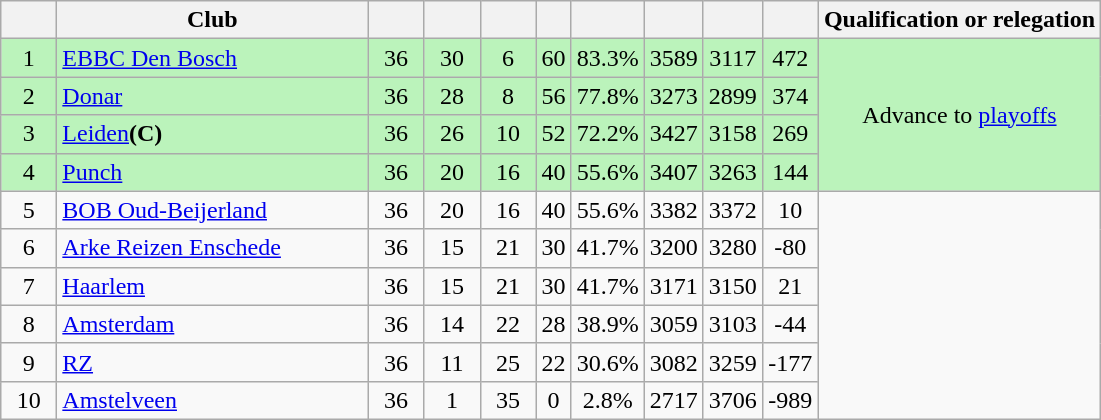<table class="wikitable" style="text-align:center;">
<tr>
<th width=30></th>
<th width=200>Club</th>
<th width=30></th>
<th width=30></th>
<th width=30></th>
<th></th>
<th></th>
<th width=30></th>
<th width=30></th>
<th width=30></th>
<th>Qualification or relegation</th>
</tr>
<tr bgcolor=#BBF3BB>
<td>1</td>
<td align=left><a href='#'>EBBC Den Bosch</a></td>
<td>36</td>
<td>30</td>
<td>6</td>
<td>60</td>
<td>83.3%</td>
<td>3589</td>
<td>3117</td>
<td>472</td>
<td rowspan=4>Advance to <a href='#'>playoffs</a></td>
</tr>
<tr bgcolor=#BBF3BB>
<td>2</td>
<td align=left><a href='#'>Donar</a></td>
<td>36</td>
<td>28</td>
<td>8</td>
<td>56</td>
<td>77.8%</td>
<td>3273</td>
<td>2899</td>
<td>374</td>
</tr>
<tr bgcolor=#BBF3BB>
<td>3</td>
<td align=left><a href='#'>Leiden</a><strong>(C)</strong></td>
<td>36</td>
<td>26</td>
<td>10</td>
<td>52</td>
<td>72.2%</td>
<td>3427</td>
<td>3158</td>
<td>269</td>
</tr>
<tr bgcolor=#BBF3BB>
<td>4</td>
<td align=left><a href='#'>Punch</a></td>
<td>36</td>
<td>20</td>
<td>16</td>
<td>40</td>
<td>55.6%</td>
<td>3407</td>
<td>3263</td>
<td>144</td>
</tr>
<tr>
<td>5</td>
<td align=left><a href='#'>BOB Oud-Beijerland</a></td>
<td>36</td>
<td>20</td>
<td>16</td>
<td>40</td>
<td>55.6%</td>
<td>3382</td>
<td>3372</td>
<td>10</td>
<td rowspan=6></td>
</tr>
<tr>
<td>6</td>
<td align=left><a href='#'>Arke Reizen Enschede</a></td>
<td>36</td>
<td>15</td>
<td>21</td>
<td>30</td>
<td>41.7%</td>
<td>3200</td>
<td>3280</td>
<td>-80</td>
</tr>
<tr>
<td>7</td>
<td align=left><a href='#'>Haarlem</a></td>
<td>36</td>
<td>15</td>
<td>21</td>
<td>30</td>
<td>41.7%</td>
<td>3171</td>
<td>3150</td>
<td>21</td>
</tr>
<tr>
<td>8</td>
<td align=left><a href='#'>Amsterdam</a></td>
<td>36</td>
<td>14</td>
<td>22</td>
<td>28</td>
<td>38.9%</td>
<td>3059</td>
<td>3103</td>
<td>-44</td>
</tr>
<tr>
<td>9</td>
<td align=left><a href='#'>RZ</a></td>
<td>36</td>
<td>11</td>
<td>25</td>
<td>22</td>
<td>30.6%</td>
<td>3082</td>
<td>3259</td>
<td>-177</td>
</tr>
<tr>
<td>10</td>
<td align=left><a href='#'>Amstelveen</a></td>
<td>36</td>
<td>1</td>
<td>35</td>
<td>0</td>
<td>2.8%</td>
<td>2717</td>
<td>3706</td>
<td>-989</td>
</tr>
</table>
